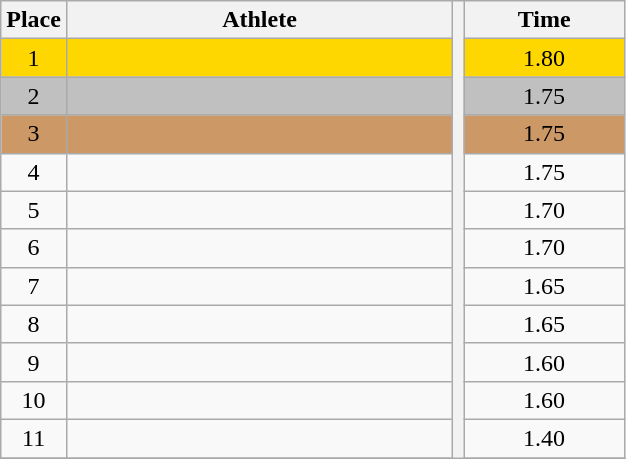<table class="wikitable" style="text-align:center">
<tr>
<th>Place</th>
<th width=250>Athlete</th>
<th rowspan=27></th>
<th width=100>Time</th>
</tr>
<tr bgcolor=gold>
<td>1</td>
<td align=left></td>
<td>1.80</td>
</tr>
<tr bgcolor=silver>
<td>2</td>
<td align=left></td>
<td>1.75</td>
</tr>
<tr bgcolor=cc9966>
<td>3</td>
<td align=left></td>
<td>1.75</td>
</tr>
<tr>
<td>4</td>
<td align=left></td>
<td>1.75</td>
</tr>
<tr>
<td>5</td>
<td align=left></td>
<td>1.70</td>
</tr>
<tr>
<td>6</td>
<td align=left></td>
<td>1.70</td>
</tr>
<tr>
<td>7</td>
<td align=left></td>
<td>1.65</td>
</tr>
<tr>
<td>8</td>
<td align=left></td>
<td>1.65</td>
</tr>
<tr>
<td>9</td>
<td align=left></td>
<td>1.60</td>
</tr>
<tr>
<td>10</td>
<td align=left></td>
<td>1.60</td>
</tr>
<tr>
<td>11</td>
<td align=left></td>
<td>1.40</td>
</tr>
<tr>
</tr>
</table>
